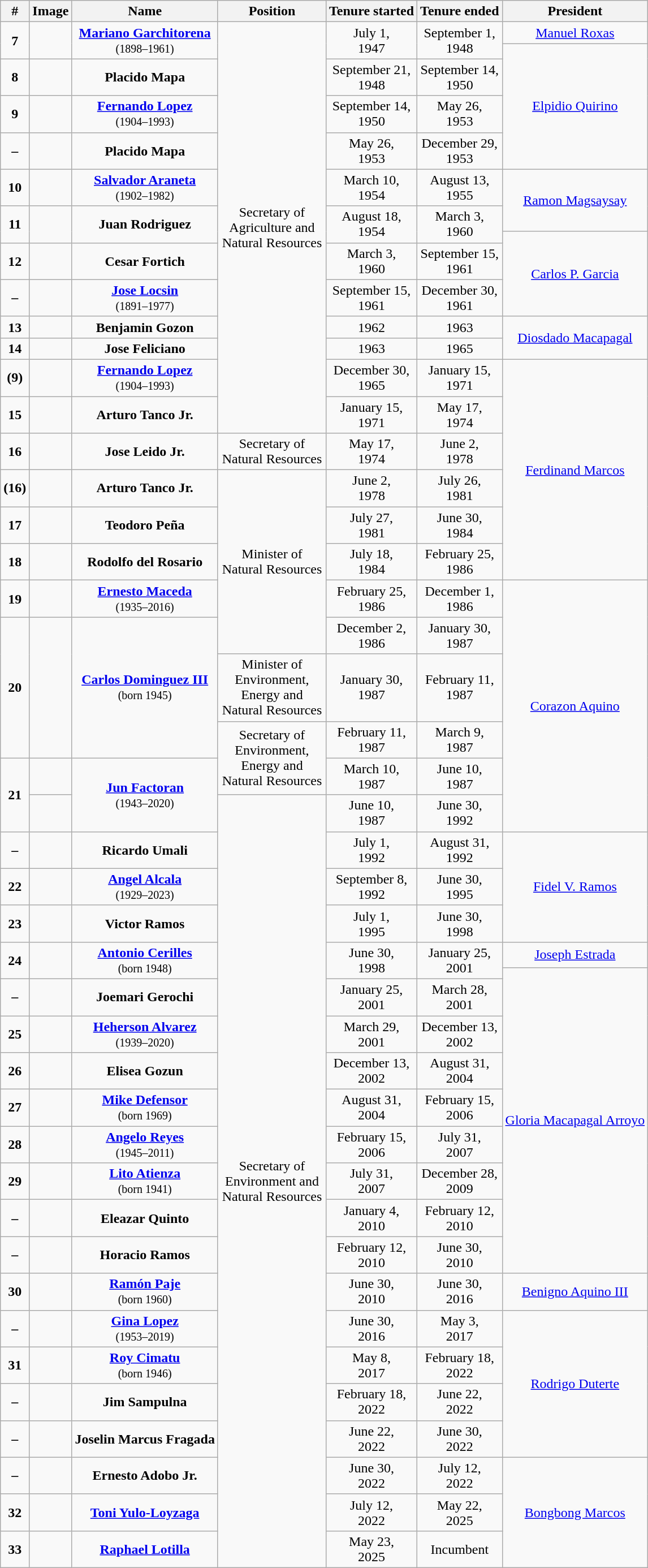<table class="wikitable" style="text-align:center; border:1px #aaf solid;">
<tr>
<th>#</th>
<th>Image</th>
<th>Name</th>
<th width=120px>Position</th>
<th>Tenure started</th>
<th>Tenure ended</th>
<th>President</th>
</tr>
<tr>
<td rowspan="2"><strong>7</strong></td>
<td rowspan="2"></td>
<td rowspan="2"><strong><a href='#'>Mariano Garchitorena</a></strong><br><small>(1898–1961)</small></td>
<td rowspan="14">Secretary of Agriculture and Natural Resources</td>
<td rowspan="2">July 1,<br>1947</td>
<td rowspan="2">September 1,<br>1948</td>
<td><a href='#'>Manuel Roxas</a></td>
</tr>
<tr>
<td rowspan="4"><a href='#'>Elpidio Quirino</a></td>
</tr>
<tr>
<td><strong>8</strong></td>
<td></td>
<td><strong>Placido Mapa</strong><br></td>
<td>September 21,<br>1948</td>
<td>September 14,<br>1950</td>
</tr>
<tr>
<td><strong>9</strong></td>
<td></td>
<td><strong><a href='#'>Fernando Lopez</a></strong><br><small>(1904–1993)</small><br></td>
<td>September 14,<br>1950</td>
<td>May 26,<br>1953</td>
</tr>
<tr>
<td><strong>–</strong></td>
<td></td>
<td><strong>Placido Mapa</strong><br></td>
<td>May 26,<br>1953</td>
<td>December 29,<br>1953</td>
</tr>
<tr>
<td><strong>10</strong></td>
<td></td>
<td><strong><a href='#'>Salvador Araneta</a></strong><br><small>(1902–1982)</small><br></td>
<td>March 10,<br>1954</td>
<td>August 13,<br>1955</td>
<td rowspan="2"><a href='#'>Ramon Magsaysay</a></td>
</tr>
<tr style="height:30px;">
<td rowspan="2"><strong>11</strong></td>
<td rowspan="2"></td>
<td rowspan="2"><strong>Juan Rodriguez</strong></td>
<td rowspan="2">August 18,<br>1954</td>
<td rowspan="2">March 3,<br>1960</td>
</tr>
<tr>
<td rowspan="3"><a href='#'>Carlos P. Garcia</a></td>
</tr>
<tr>
<td><strong>12</strong></td>
<td></td>
<td><strong>Cesar Fortich</strong></td>
<td>March 3,<br>1960</td>
<td>September 15,<br>1961</td>
</tr>
<tr>
<td><strong>–</strong></td>
<td></td>
<td><strong><a href='#'>Jose Locsin</a></strong><br><small>(1891–1977)</small></td>
<td>September 15,<br>1961</td>
<td>December 30,<br>1961</td>
</tr>
<tr>
<td><strong>13</strong></td>
<td></td>
<td><strong>Benjamin Gozon</strong></td>
<td>1962</td>
<td>1963</td>
<td rowspan="2"><a href='#'>Diosdado Macapagal</a></td>
</tr>
<tr>
<td><strong>14</strong></td>
<td></td>
<td><strong>Jose Feliciano</strong></td>
<td>1963</td>
<td>1965</td>
</tr>
<tr>
<td><strong>(9)</strong></td>
<td></td>
<td><strong><a href='#'>Fernando Lopez</a></strong><br><small>(1904–1993)</small><br></td>
<td>December 30,<br>1965</td>
<td>January 15,<br>1971</td>
<td rowspan="6"><a href='#'>Ferdinand Marcos</a></td>
</tr>
<tr>
<td><strong>15</strong></td>
<td></td>
<td><strong>Arturo Tanco Jr.</strong><br></td>
<td>January 15,<br>1971</td>
<td>May 17,<br>1974</td>
</tr>
<tr>
<td><strong>16</strong></td>
<td></td>
<td><strong>Jose Leido Jr.</strong></td>
<td>Secretary of Natural Resources</td>
<td>May 17,<br>1974</td>
<td>June 2,<br>1978</td>
</tr>
<tr>
<td><strong>(16)</strong></td>
<td></td>
<td><strong>Arturo Tanco Jr.</strong></td>
<td rowspan="5">Minister of Natural Resources</td>
<td>June 2,<br>1978</td>
<td>July 26,<br>1981</td>
</tr>
<tr>
<td><strong>17</strong></td>
<td></td>
<td><strong>Teodoro Peña</strong></td>
<td>July 27,<br>1981</td>
<td>June 30,<br>1984</td>
</tr>
<tr>
<td><strong>18</strong></td>
<td></td>
<td><strong>Rodolfo del Rosario</strong></td>
<td>July 18,<br>1984</td>
<td>February 25,<br>1986</td>
</tr>
<tr>
<td><strong>19</strong></td>
<td></td>
<td><strong><a href='#'>Ernesto Maceda</a></strong><br><small>(1935–2016)</small></td>
<td>February 25,<br>1986</td>
<td>December 1,<br>1986</td>
<td rowspan="6"><a href='#'>Corazon Aquino</a></td>
</tr>
<tr>
<td rowspan="3"><strong>20</strong></td>
<td rowspan="3"></td>
<td rowspan="3"><strong><a href='#'>Carlos Dominguez III</a></strong><br><small>(born 1945)</small></td>
<td>December 2,<br>1986</td>
<td>January 30,<br>1987</td>
</tr>
<tr>
<td>Minister of Environment, Energy and Natural Resources</td>
<td>January 30,<br>1987</td>
<td>February 11,<br>1987</td>
</tr>
<tr>
<td rowspan="2">Secretary of Environment, Energy and Natural Resources</td>
<td>February 11,<br>1987</td>
<td>March 9,<br>1987</td>
</tr>
<tr>
<td rowspan="2"><strong>21</strong></td>
<td></td>
<td rowspan="2"><strong><a href='#'>Jun Factoran</a></strong><br><small>(1943–2020)</small></td>
<td>March 10,<br>1987</td>
<td>June 10,<br>1987</td>
</tr>
<tr>
<td></td>
<td rowspan="22">Secretary of Environment and Natural Resources</td>
<td>June 10,<br>1987</td>
<td>June 30,<br>1992</td>
</tr>
<tr>
<td><strong>–</strong></td>
<td></td>
<td><strong>Ricardo Umali</strong><br></td>
<td>July 1,<br>1992</td>
<td>August 31,<br>1992</td>
<td rowspan="3"><a href='#'>Fidel V. Ramos</a></td>
</tr>
<tr>
<td><strong>22</strong></td>
<td></td>
<td><strong><a href='#'>Angel Alcala</a></strong><br><small>(1929–2023)</small></td>
<td>September 8,<br>1992</td>
<td>June 30,<br>1995</td>
</tr>
<tr>
<td><strong>23</strong></td>
<td></td>
<td><strong>Victor Ramos</strong></td>
<td>July 1,<br>1995</td>
<td>June 30,<br>1998</td>
</tr>
<tr style="height:30px;">
<td rowspan="2"><strong>24</strong></td>
<td rowspan="2"></td>
<td rowspan="2"><strong><a href='#'>Antonio Cerilles</a></strong><br><small>(born 1948)</small></td>
<td rowspan="2">June 30,<br>1998</td>
<td rowspan="2">January 25,<br>2001</td>
<td><a href='#'>Joseph Estrada</a></td>
</tr>
<tr>
<td rowspan="9"><a href='#'>Gloria Macapagal Arroyo</a></td>
</tr>
<tr>
<td><strong>–</strong></td>
<td></td>
<td><strong>Joemari Gerochi</strong></td>
<td>January 25,<br>2001</td>
<td>March 28,<br>2001</td>
</tr>
<tr>
<td><strong>25</strong></td>
<td></td>
<td><strong><a href='#'>Heherson Alvarez</a></strong><br><small>(1939–2020)</small></td>
<td>March 29,<br>2001</td>
<td>December 13,<br>2002</td>
</tr>
<tr>
<td><strong>26</strong></td>
<td></td>
<td><strong>Elisea Gozun</strong></td>
<td>December 13,<br>2002</td>
<td>August 31,<br>2004</td>
</tr>
<tr>
<td><strong>27</strong></td>
<td></td>
<td><strong><a href='#'>Mike Defensor</a></strong><br><small>(born 1969)</small></td>
<td>August 31,<br>2004</td>
<td>February 15,<br>2006</td>
</tr>
<tr>
<td><strong>28</strong></td>
<td></td>
<td><strong><a href='#'>Angelo Reyes</a></strong><br><small>(1945–2011)</small></td>
<td>February 15,<br>2006</td>
<td>July 31,<br>2007</td>
</tr>
<tr>
<td><strong>29</strong></td>
<td></td>
<td><strong><a href='#'>Lito Atienza</a></strong><br><small>(born 1941)</small></td>
<td>July 31,<br>2007</td>
<td>December 28,<br>2009</td>
</tr>
<tr>
<td><strong>–</strong></td>
<td></td>
<td><strong>Eleazar Quinto</strong></td>
<td>January 4,<br>2010</td>
<td>February 12,<br>2010</td>
</tr>
<tr>
<td><strong>–</strong></td>
<td></td>
<td><strong>Horacio Ramos</strong></td>
<td>February 12,<br>2010</td>
<td>June 30,<br>2010</td>
</tr>
<tr>
<td><strong>30</strong></td>
<td></td>
<td><strong><a href='#'>Ramón Paje</a></strong><br><small>(born 1960)</small><br></td>
<td>June 30,<br>2010</td>
<td>June 30,<br>2016</td>
<td><a href='#'>Benigno Aquino III</a></td>
</tr>
<tr>
<td><strong>–</strong></td>
<td></td>
<td><strong><a href='#'>Gina Lopez</a></strong><br><small>(1953–2019)</small><br></td>
<td>June 30,<br>2016</td>
<td>May 3,<br>2017</td>
<td rowspan="4"><a href='#'>Rodrigo Duterte</a></td>
</tr>
<tr>
<td><strong>31</strong></td>
<td></td>
<td><strong><a href='#'>Roy Cimatu</a></strong><br><small>(born 1946)</small><br></td>
<td>May 8,<br>2017</td>
<td>February 18,<br>2022</td>
</tr>
<tr>
<td><strong>–</strong></td>
<td></td>
<td><strong>Jim Sampulna</strong><br></td>
<td>February 18,<br>2022</td>
<td>June 22,<br>2022</td>
</tr>
<tr>
<td><strong>–</strong></td>
<td></td>
<td><strong>Joselin Marcus Fragada</strong><br></td>
<td>June 22,<br>2022</td>
<td>June 30,<br>2022</td>
</tr>
<tr>
<td><strong>–</strong></td>
<td></td>
<td><strong>Ernesto Adobo Jr.</strong></td>
<td>June 30,<br>2022</td>
<td>July 12,<br>2022</td>
<td rowspan="3"><a href='#'>Bongbong Marcos</a></td>
</tr>
<tr>
<td><strong>32</strong></td>
<td></td>
<td><strong><a href='#'>Toni Yulo-Loyzaga</a></strong></td>
<td>July 12,<br>2022</td>
<td>May 22, <br>2025</td>
</tr>
<tr>
<td><strong>33</strong></td>
<td></td>
<td><strong><a href='#'>Raphael Lotilla</a></strong></td>
<td>May 23,<br>2025</td>
<td>Incumbent</td>
</tr>
</table>
